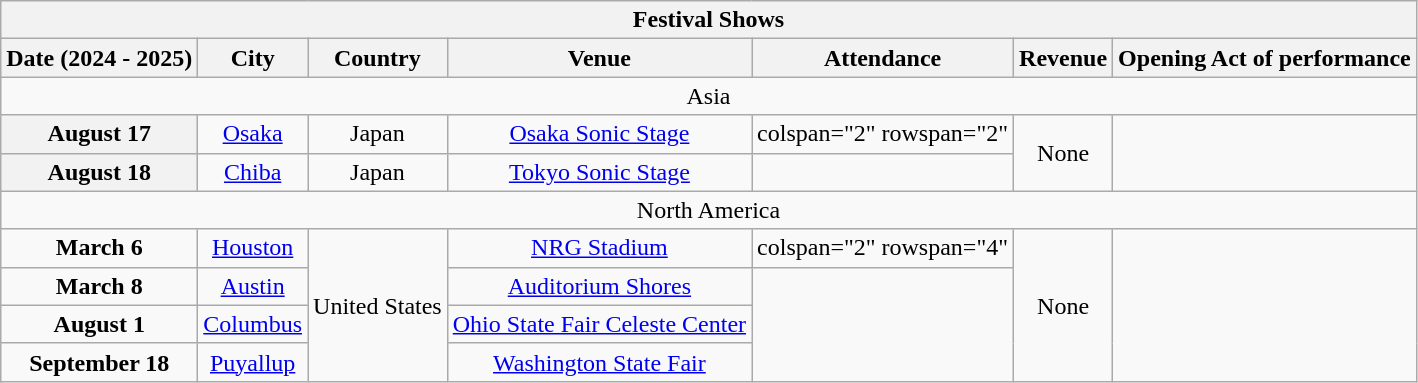<table class="wikitable collapsible" style="text-align:center;">
<tr>
<th colspan="10" scope="col" width="725">Festival Shows</th>
</tr>
<tr>
<th scope="col">Date (2024 - 2025)</th>
<th scope="col">City</th>
<th scope="col">Country</th>
<th scope="col">Venue</th>
<th scope="col">Attendance</th>
<th scope="col">Revenue</th>
<th>Opening Act of performance</th>
</tr>
<tr>
<td colspan="7">Asia</td>
</tr>
<tr>
<th scope="row">August 17</th>
<td><a href='#'>Osaka</a></td>
<td>Japan</td>
<td><a href='#'>Osaka Sonic Stage</a></td>
<td>colspan="2" rowspan="2"</td>
<td rowspan="2">None</td>
</tr>
<tr>
<th scope="row">August 18</th>
<td><a href='#'>Chiba</a></td>
<td>Japan</td>
<td><a href='#'>Tokyo Sonic Stage</a></td>
</tr>
<tr>
<td colspan="7">North America</td>
</tr>
<tr>
<td ! scope="row"><strong>March 6</strong></td>
<td><a href='#'>Houston</a></td>
<td rowspan="50">United States</td>
<td><a href='#'>NRG Stadium</a></td>
<td>colspan="2" rowspan="4" </td>
<td rowspan="4">None</td>
</tr>
<tr>
<td ! scope="row"><strong>March 8</strong></td>
<td><a href='#'>Austin</a></td>
<td><a href='#'>Auditorium Shores</a></td>
</tr>
<tr>
<td ! scope="row"><strong>August 1</strong></td>
<td><a href='#'>Columbus</a></td>
<td><a href='#'>Ohio State Fair Celeste Center</a></td>
</tr>
<tr>
<td ! scope="row"><strong>September 18</strong></td>
<td><a href='#'>Puyallup</a></td>
<td><a href='#'>Washington State Fair</a></td>
</tr>
</table>
